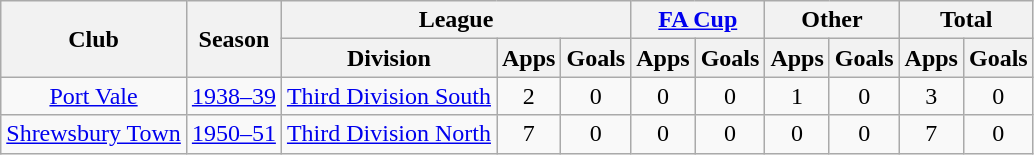<table class="wikitable" style="text-align:center">
<tr>
<th rowspan="2">Club</th>
<th rowspan="2">Season</th>
<th colspan="3">League</th>
<th colspan="2"><a href='#'>FA Cup</a></th>
<th colspan="2">Other</th>
<th colspan="2">Total</th>
</tr>
<tr>
<th>Division</th>
<th>Apps</th>
<th>Goals</th>
<th>Apps</th>
<th>Goals</th>
<th>Apps</th>
<th>Goals</th>
<th>Apps</th>
<th>Goals</th>
</tr>
<tr>
<td><a href='#'>Port Vale</a></td>
<td><a href='#'>1938–39</a></td>
<td><a href='#'>Third Division South</a></td>
<td>2</td>
<td>0</td>
<td>0</td>
<td>0</td>
<td>1</td>
<td>0</td>
<td>3</td>
<td>0</td>
</tr>
<tr>
<td><a href='#'>Shrewsbury Town</a></td>
<td><a href='#'>1950–51</a></td>
<td><a href='#'>Third Division North</a></td>
<td>7</td>
<td>0</td>
<td>0</td>
<td>0</td>
<td>0</td>
<td>0</td>
<td>7</td>
<td>0</td>
</tr>
</table>
